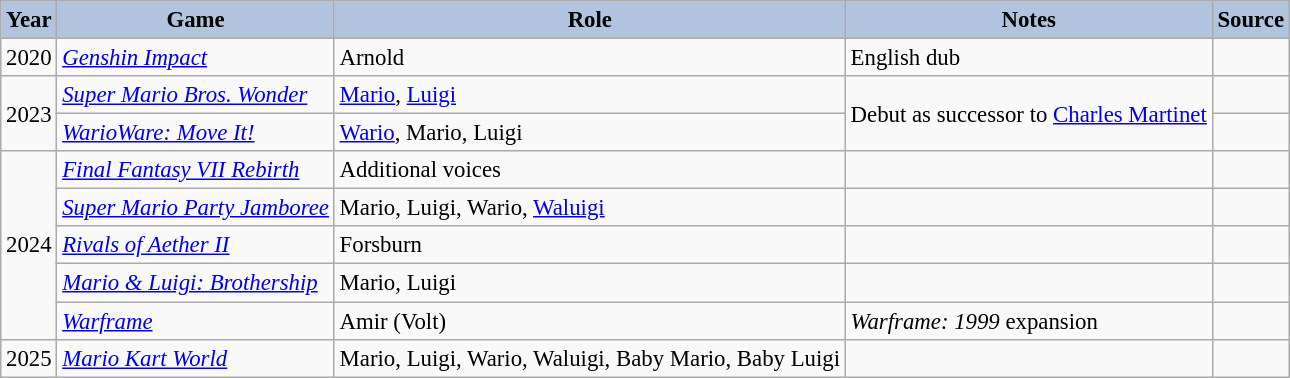<table class="wikitable sortable plainrowheaders" style="width=95%; font-size: 95%;">
<tr>
<th style="background:#b0c4de;">Year</th>
<th style="background:#b0c4de;">Game</th>
<th style="background:#b0c4de;">Role</th>
<th style="background:#b0c4de;" class="unsortable">Notes</th>
<th style="background:#b0c4de;" class="unsortable">Source</th>
</tr>
<tr>
<td>2020</td>
<td><em><a href='#'>Genshin Impact</a></em></td>
<td>Arnold</td>
<td>English dub</td>
<td></td>
</tr>
<tr>
<td rowspan="2">2023</td>
<td><em><a href='#'>Super Mario Bros. Wonder</a></em></td>
<td><a href='#'>Mario</a>, <a href='#'>Luigi</a></td>
<td rowspan="2">Debut as successor to <a href='#'>Charles Martinet</a></td>
<td></td>
</tr>
<tr>
<td><em><a href='#'>WarioWare: Move It!</a></em></td>
<td><a href='#'>Wario</a>, Mario, Luigi</td>
<td></td>
</tr>
<tr>
<td rowspan=5>2024</td>
<td><em><a href='#'>Final Fantasy VII Rebirth</a></em></td>
<td>Additional voices</td>
<td></td>
<td></td>
</tr>
<tr>
<td><em><a href='#'>Super Mario Party Jamboree</a></em></td>
<td>Mario, Luigi, Wario, <a href='#'>Waluigi</a></td>
<td></td>
<td></td>
</tr>
<tr>
<td><em><a href='#'>Rivals of Aether II</a></em></td>
<td>Forsburn</td>
<td></td>
<td></td>
</tr>
<tr>
<td><em><a href='#'>Mario & Luigi: Brothership</a></em></td>
<td>Mario, Luigi</td>
<td></td>
<td></td>
</tr>
<tr>
<td><em><a href='#'>Warframe</a></em></td>
<td>Amir (Volt)</td>
<td><em>Warframe: 1999</em> expansion</td>
<td></td>
</tr>
<tr>
<td>2025</td>
<td><em><a href='#'>Mario Kart World</a></em></td>
<td rowspan=2>Mario, Luigi, Wario, Waluigi, Baby Mario, Baby Luigi</td>
<td></td>
<td></td>
</tr>
</table>
